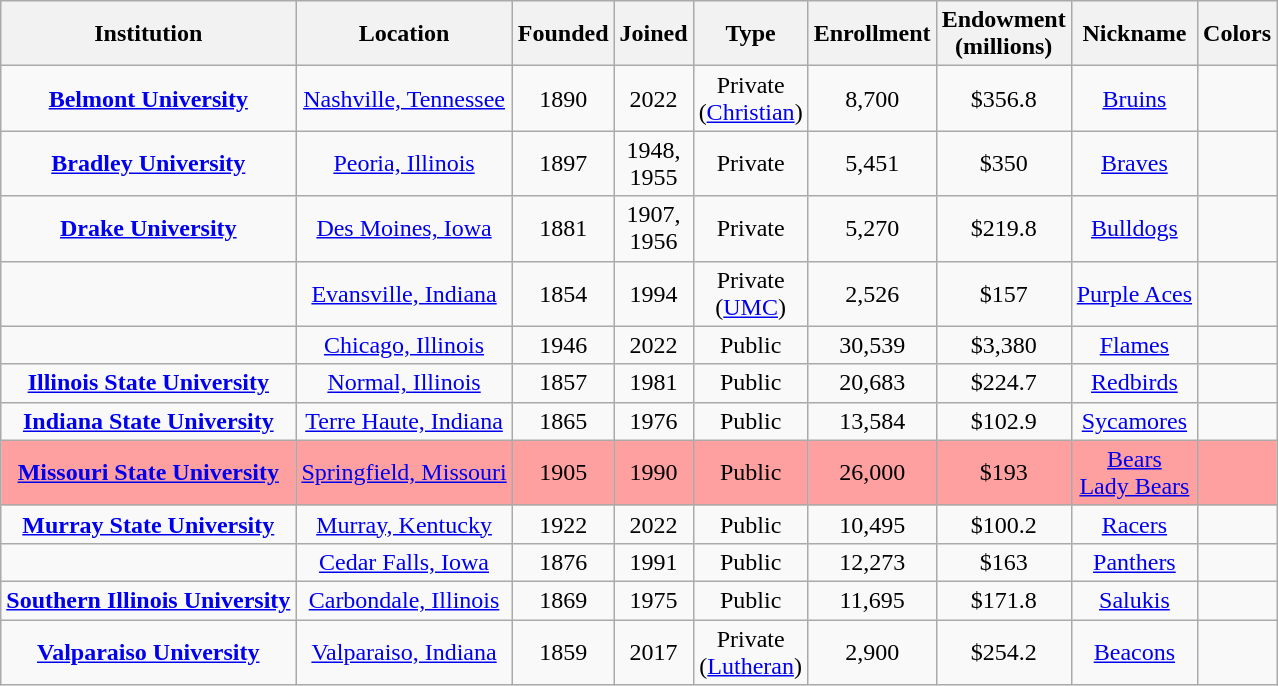<table class="wikitable sortable" style="text-align:center">
<tr>
<th>Institution</th>
<th>Location</th>
<th>Founded</th>
<th>Joined</th>
<th>Type</th>
<th>Enrollment</th>
<th>Endowment<br>(millions)</th>
<th>Nickname</th>
<th class="unsortable">Colors</th>
</tr>
<tr>
<td><strong><a href='#'>Belmont University</a></strong></td>
<td><a href='#'>Nashville, Tennessee</a></td>
<td>1890</td>
<td>2022</td>
<td>Private<br>(<a href='#'>Christian</a>)</td>
<td>8,700</td>
<td>$356.8</td>
<td><a href='#'>Bruins</a></td>
<td></td>
</tr>
<tr>
<td><strong><a href='#'>Bradley University</a></strong></td>
<td><a href='#'>Peoria, Illinois</a></td>
<td>1897</td>
<td>1948,<br>1955</td>
<td>Private</td>
<td>5,451</td>
<td>$350</td>
<td><a href='#'>Braves</a></td>
<td></td>
</tr>
<tr>
<td><strong><a href='#'>Drake University</a></strong></td>
<td><a href='#'>Des Moines, Iowa</a></td>
<td>1881</td>
<td>1907,<br>1956</td>
<td>Private</td>
<td>5,270</td>
<td>$219.8</td>
<td><a href='#'>Bulldogs</a></td>
<td></td>
</tr>
<tr>
<td></td>
<td><a href='#'>Evansville, Indiana</a></td>
<td>1854</td>
<td>1994</td>
<td>Private<br>(<a href='#'>UMC</a>)</td>
<td>2,526</td>
<td>$157</td>
<td><a href='#'>Purple Aces</a></td>
<td></td>
</tr>
<tr>
<td></td>
<td><a href='#'>Chicago, Illinois</a></td>
<td>1946</td>
<td>2022</td>
<td>Public</td>
<td>30,539</td>
<td>$3,380</td>
<td><a href='#'>Flames</a></td>
<td></td>
</tr>
<tr>
<td><strong><a href='#'>Illinois State University</a></strong></td>
<td><a href='#'>Normal, Illinois</a></td>
<td>1857</td>
<td>1981</td>
<td>Public</td>
<td>20,683</td>
<td>$224.7</td>
<td><a href='#'>Redbirds</a></td>
<td></td>
</tr>
<tr>
<td><strong><a href='#'>Indiana State University</a></strong></td>
<td><a href='#'>Terre Haute, Indiana</a></td>
<td>1865</td>
<td>1976</td>
<td>Public</td>
<td>13,584</td>
<td>$102.9</td>
<td><a href='#'>Sycamores</a></td>
<td></td>
</tr>
<tr bgcolor=#ffa0a0>
<td><strong><a href='#'>Missouri State University</a></strong></td>
<td><a href='#'>Springfield, Missouri</a></td>
<td>1905</td>
<td>1990</td>
<td>Public</td>
<td>26,000</td>
<td>$193</td>
<td><a href='#'>Bears</a><br><a href='#'>Lady Bears</a></td>
<td></td>
</tr>
<tr>
<td><strong><a href='#'>Murray State University</a></strong></td>
<td><a href='#'>Murray, Kentucky</a></td>
<td>1922</td>
<td>2022</td>
<td>Public</td>
<td>10,495</td>
<td>$100.2</td>
<td><a href='#'>Racers</a></td>
<td></td>
</tr>
<tr>
<td></td>
<td><a href='#'>Cedar Falls, Iowa</a></td>
<td>1876</td>
<td>1991</td>
<td>Public</td>
<td>12,273</td>
<td>$163</td>
<td><a href='#'>Panthers</a></td>
<td></td>
</tr>
<tr>
<td><strong><a href='#'>Southern Illinois University</a></strong></td>
<td><a href='#'>Carbondale, Illinois</a></td>
<td>1869</td>
<td>1975</td>
<td>Public</td>
<td>11,695</td>
<td>$171.8</td>
<td><a href='#'>Salukis</a></td>
<td></td>
</tr>
<tr>
<td><strong><a href='#'>Valparaiso University</a></strong></td>
<td><a href='#'>Valparaiso, Indiana</a></td>
<td>1859</td>
<td>2017</td>
<td>Private<br>(<a href='#'>Lutheran</a>)</td>
<td>2,900</td>
<td>$254.2</td>
<td><a href='#'>Beacons</a></td>
<td></td>
</tr>
</table>
